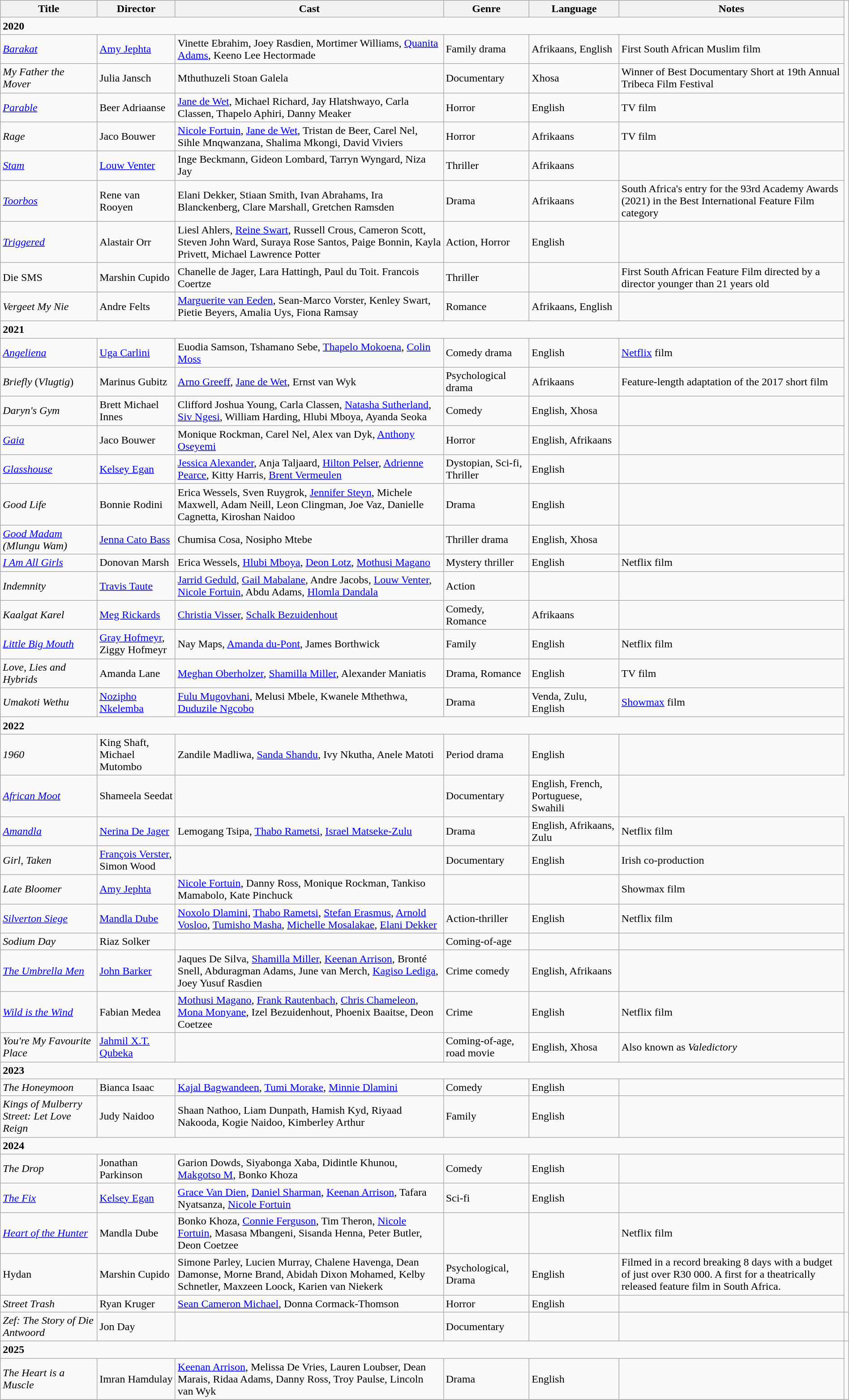<table class="wikitable" style="width:100%;">
<tr>
<th>Title</th>
<th>Director</th>
<th>Cast</th>
<th>Genre</th>
<th>Language</th>
<th>Notes</th>
</tr>
<tr>
<td colspan="6" ><strong>2020</strong></td>
</tr>
<tr>
<td><em><a href='#'>Barakat</a></em></td>
<td><a href='#'>Amy Jephta</a></td>
<td>Vinette Ebrahim, Joey Rasdien, Mortimer Williams, <a href='#'>Quanita Adams</a>, Keeno Lee Hectormade</td>
<td>Family drama</td>
<td>Afrikaans, English</td>
<td>First South African Muslim film</td>
</tr>
<tr>
<td><em>My Father the Mover</em></td>
<td>Julia Jansch</td>
<td>Mthuthuzeli Stoan Galela</td>
<td>Documentary</td>
<td>Xhosa</td>
<td>Winner of Best Documentary Short at 19th Annual Tribeca Film Festival</td>
</tr>
<tr>
<td><em><a href='#'>Parable</a></em></td>
<td>Beer Adriaanse</td>
<td><a href='#'>Jane de Wet</a>, Michael Richard, Jay Hlatshwayo, Carla Classen, Thapelo Aphiri, Danny Meaker</td>
<td>Horror</td>
<td>English</td>
<td>TV film</td>
</tr>
<tr>
<td><em>Rage</em></td>
<td>Jaco Bouwer</td>
<td><a href='#'>Nicole Fortuin</a>, <a href='#'>Jane de Wet</a>, Tristan de Beer, Carel Nel, Sihle Mnqwanzana, Shalima Mkongi, David Viviers</td>
<td>Horror</td>
<td>Afrikaans</td>
<td>TV film</td>
</tr>
<tr>
<td><em><a href='#'>Stam</a></em></td>
<td><a href='#'>Louw Venter</a></td>
<td>Inge Beckmann, Gideon Lombard, Tarryn Wyngard, Niza Jay</td>
<td>Thriller</td>
<td>Afrikaans</td>
<td></td>
</tr>
<tr>
<td><em><a href='#'>Toorbos</a></em></td>
<td>Rene van Rooyen</td>
<td>Elani Dekker, Stiaan Smith, Ivan Abrahams, Ira Blanckenberg, Clare Marshall, Gretchen Ramsden</td>
<td>Drama</td>
<td>Afrikaans</td>
<td>South Africa's entry for the 93rd Academy Awards (2021) in the Best International Feature Film category</td>
</tr>
<tr>
<td><em><a href='#'>Triggered</a></em></td>
<td>Alastair Orr</td>
<td>Liesl Ahlers, <a href='#'>Reine Swart</a>, Russell Crous, Cameron Scott, Steven John Ward, Suraya Rose Santos, Paige Bonnin, Kayla Privett, Michael Lawrence Potter</td>
<td>Action, Horror</td>
<td>English</td>
<td></td>
</tr>
<tr>
<td>Die SMS</td>
<td>Marshin Cupido</td>
<td>Chanelle de Jager, Lara Hattingh, Paul du Toit. Francois Coertze</td>
<td>Thriller</td>
<td></td>
<td>First South African Feature Film directed by a director younger than 21 years old</td>
</tr>
<tr>
<td><em>Vergeet My Nie</em></td>
<td>Andre Felts</td>
<td><a href='#'>Marguerite van Eeden</a>, Sean-Marco Vorster, Kenley Swart, Pietie Beyers, Amalia Uys, Fiona Ramsay</td>
<td>Romance</td>
<td>Afrikaans, English</td>
<td></td>
</tr>
<tr>
<td colspan="6" ><strong>2021</strong></td>
</tr>
<tr>
<td><em><a href='#'>Angeliena</a></em></td>
<td><a href='#'>Uga Carlini</a></td>
<td>Euodia Samson, Tshamano Sebe, <a href='#'>Thapelo Mokoena</a>, <a href='#'>Colin Moss</a></td>
<td>Comedy drama</td>
<td>English</td>
<td><a href='#'>Netflix</a> film</td>
</tr>
<tr>
<td><em>Briefly</em> (<em>Vlugtig</em>)</td>
<td>Marinus Gubitz</td>
<td><a href='#'>Arno Greeff</a>, <a href='#'>Jane de Wet</a>, Ernst van Wyk</td>
<td>Psychological drama</td>
<td>Afrikaans</td>
<td>Feature-length adaptation of the 2017 short film</td>
</tr>
<tr>
<td><em>Daryn's Gym</em></td>
<td>Brett Michael Innes</td>
<td>Clifford Joshua Young, Carla Classen, <a href='#'>Natasha Sutherland</a>, <a href='#'>Siv Ngesi</a>, William Harding, Hlubi Mboya, Ayanda Seoka</td>
<td>Comedy</td>
<td>English, Xhosa</td>
<td></td>
</tr>
<tr>
<td><em><a href='#'>Gaia</a></em></td>
<td>Jaco Bouwer</td>
<td>Monique Rockman, Carel Nel, Alex van Dyk, <a href='#'>Anthony Oseyemi</a></td>
<td>Horror</td>
<td>English, Afrikaans</td>
<td></td>
</tr>
<tr>
<td><em><a href='#'>Glasshouse</a></em></td>
<td><a href='#'>Kelsey Egan</a></td>
<td><a href='#'>Jessica Alexander</a>, Anja Taljaard, <a href='#'>Hilton Pelser</a>, <a href='#'>Adrienne Pearce</a>, Kitty Harris, <a href='#'>Brent Vermeulen</a></td>
<td>Dystopian, Sci-fi, Thriller</td>
<td>English</td>
<td></td>
</tr>
<tr>
<td><em>Good Life</em></td>
<td>Bonnie Rodini</td>
<td>Erica Wessels, Sven Ruygrok, <a href='#'>Jennifer Steyn</a>, Michele Maxwell, Adam Neill, Leon Clingman, Joe Vaz, Danielle Cagnetta, Kiroshan Naidoo</td>
<td>Drama</td>
<td>English</td>
<td></td>
</tr>
<tr>
<td><em><a href='#'>Good Madam</a> (Mlungu Wam)</em></td>
<td><a href='#'>Jenna Cato Bass</a></td>
<td>Chumisa Cosa, Nosipho Mtebe</td>
<td>Thriller drama</td>
<td>English, Xhosa</td>
<td></td>
</tr>
<tr>
<td><em><a href='#'>I Am All Girls</a></em></td>
<td>Donovan Marsh</td>
<td>Erica Wessels, <a href='#'>Hlubi Mboya</a>, <a href='#'>Deon Lotz</a>, <a href='#'>Mothusi Magano</a></td>
<td>Mystery thriller</td>
<td>English</td>
<td>Netflix film</td>
</tr>
<tr>
<td><em>Indemnity</em></td>
<td><a href='#'>Travis Taute</a></td>
<td><a href='#'>Jarrid Geduld</a>, <a href='#'>Gail Mabalane</a>, Andre Jacobs, <a href='#'>Louw Venter</a>, <a href='#'>Nicole Fortuin</a>, Abdu Adams, <a href='#'>Hlomla Dandala</a></td>
<td>Action</td>
<td></td>
<td></td>
</tr>
<tr>
<td><em>Kaalgat Karel</em></td>
<td><a href='#'>Meg Rickards</a></td>
<td><a href='#'>Christia Visser</a>, <a href='#'>Schalk Bezuidenhout</a></td>
<td>Comedy, Romance</td>
<td>Afrikaans</td>
<td></td>
</tr>
<tr>
<td><em><a href='#'>Little Big Mouth</a></em></td>
<td><a href='#'>Gray Hofmeyr</a>, Ziggy Hofmeyr</td>
<td>Nay Maps, <a href='#'>Amanda du-Pont</a>, James Borthwick</td>
<td>Family</td>
<td>English</td>
<td>Netflix film</td>
</tr>
<tr>
<td><em>Love, Lies and Hybrids</em></td>
<td>Amanda Lane</td>
<td><a href='#'>Meghan Oberholzer</a>, <a href='#'>Shamilla Miller</a>, Alexander Maniatis</td>
<td>Drama, Romance</td>
<td>English</td>
<td>TV film</td>
</tr>
<tr>
<td><em>Umakoti Wethu</em></td>
<td><a href='#'>Nozipho Nkelemba</a></td>
<td><a href='#'>Fulu Mugovhani</a>, Melusi Mbele, Kwanele Mthethwa, <a href='#'>Duduzile Ngcobo</a></td>
<td>Drama</td>
<td>Venda, Zulu, English</td>
<td><a href='#'>Showmax</a> film</td>
</tr>
<tr>
<td colspan="6" ><strong>2022</strong></td>
</tr>
<tr>
<td><em>1960</em></td>
<td>King Shaft, Michael Mutombo</td>
<td>Zandile Madliwa, <a href='#'>Sanda Shandu</a>, Ivy Nkutha, Anele Matoti</td>
<td>Period drama</td>
<td>English</td>
<td></td>
</tr>
<tr>
<td><em><a href='#'>African Moot</a></em></td>
<td>Shameela Seedat</td>
<td></td>
<td>Documentary</td>
<td>English, French, Portuguese, Swahili</td>
</tr>
<tr>
<td><em><a href='#'>Amandla</a></em></td>
<td><a href='#'>Nerina De Jager</a></td>
<td>Lemogang Tsipa, <a href='#'>Thabo Rametsi</a>, <a href='#'>Israel Matseke-Zulu</a></td>
<td>Drama</td>
<td>English, Afrikaans, Zulu</td>
<td>Netflix film</td>
</tr>
<tr>
<td><em>Girl, Taken</em></td>
<td><a href='#'>François Verster</a>, Simon Wood</td>
<td></td>
<td>Documentary</td>
<td>English</td>
<td>Irish co-production</td>
</tr>
<tr>
<td><em>Late Bloomer</em></td>
<td><a href='#'>Amy Jephta</a></td>
<td><a href='#'>Nicole Fortuin</a>, Danny Ross, Monique Rockman, Tankiso Mamabolo, Kate Pinchuck</td>
<td></td>
<td></td>
<td>Showmax film</td>
</tr>
<tr>
<td><em><a href='#'>Silverton Siege</a></em></td>
<td><a href='#'>Mandla Dube</a></td>
<td><a href='#'>Noxolo Dlamini</a>, <a href='#'>Thabo Rametsi</a>, <a href='#'>Stefan Erasmus</a>, <a href='#'>Arnold Vosloo</a>, <a href='#'>Tumisho Masha</a>, <a href='#'>Michelle Mosalakae</a>, <a href='#'>Elani Dekker</a></td>
<td>Action-thriller</td>
<td>English</td>
<td>Netflix film</td>
</tr>
<tr>
<td><em>Sodium Day</em></td>
<td>Riaz Solker</td>
<td></td>
<td>Coming-of-age</td>
<td></td>
<td></td>
</tr>
<tr>
<td><em><a href='#'>The Umbrella Men</a></em></td>
<td><a href='#'>John Barker</a></td>
<td>Jaques De Silva, <a href='#'>Shamilla Miller</a>, <a href='#'>Keenan Arrison</a>, Bronté Snell, Abduragman Adams, June van Merch, <a href='#'>Kagiso Lediga</a>, Joey Yusuf Rasdien</td>
<td>Crime comedy</td>
<td>English, Afrikaans</td>
<td></td>
</tr>
<tr>
<td><em><a href='#'>Wild is the Wind</a></em></td>
<td>Fabian Medea</td>
<td><a href='#'>Mothusi Magano</a>, <a href='#'>Frank Rautenbach</a>, <a href='#'>Chris Chameleon</a>, <a href='#'>Mona Monyane</a>, Izel Bezuidenhout, Phoenix Baaitse, Deon Coetzee</td>
<td>Crime</td>
<td>English</td>
<td>Netflix film</td>
</tr>
<tr>
<td><em>You're My Favourite Place</em></td>
<td><a href='#'>Jahmil X.T. Qubeka</a></td>
<td></td>
<td>Coming-of-age, road movie</td>
<td>English, Xhosa</td>
<td>Also known as <em>Valedictory</em></td>
</tr>
<tr>
<td colspan="6" ><strong>2023</strong></td>
</tr>
<tr>
<td><em>The Honeymoon</em></td>
<td>Bianca Isaac</td>
<td><a href='#'>Kajal Bagwandeen</a>, <a href='#'>Tumi Morake</a>, <a href='#'>Minnie Dlamini</a></td>
<td>Comedy</td>
<td>English</td>
<td></td>
</tr>
<tr>
<td><em>Kings of Mulberry Street: Let Love Reign</em></td>
<td>Judy Naidoo</td>
<td>Shaan Nathoo, Liam Dunpath, Hamish Kyd, Riyaad Nakooda, Kogie Naidoo, Kimberley Arthur</td>
<td>Family</td>
<td>English</td>
<td></td>
</tr>
<tr>
<td colspan="6" ><strong>2024</strong></td>
</tr>
<tr>
<td><em>The Drop</em></td>
<td>Jonathan Parkinson</td>
<td>Garion Dowds, Siyabonga Xaba, Didintle Khunou, <a href='#'>Makgotso M</a>, Bonko Khoza</td>
<td>Comedy</td>
<td>English</td>
<td></td>
</tr>
<tr>
<td><em><a href='#'>The Fix</a></em></td>
<td><a href='#'>Kelsey Egan</a></td>
<td><a href='#'>Grace Van Dien</a>, <a href='#'>Daniel Sharman</a>, <a href='#'>Keenan Arrison</a>, Tafara Nyatsanza, <a href='#'>Nicole Fortuin</a></td>
<td>Sci-fi</td>
<td>English</td>
<td></td>
</tr>
<tr>
<td><em><a href='#'>Heart of the Hunter</a></em></td>
<td>Mandla Dube</td>
<td>Bonko Khoza, <a href='#'>Connie Ferguson</a>, Tim Theron, <a href='#'>Nicole Fortuin</a>, Masasa Mbangeni, Sisanda Henna, Peter Butler, Deon Coetzee</td>
<td></td>
<td></td>
<td>Netflix film</td>
</tr>
<tr>
<td>Hydan</td>
<td>Marshin Cupido</td>
<td>Simone Parley, Lucien Murray, Chalene Havenga, Dean Damonse, Morne Brand, Abidah Dixon Mohamed, Kelby Schnetler, Maxzeen Loock, Karien van Niekerk</td>
<td>Psychological, Drama</td>
<td>English</td>
<td>Filmed in a record breaking 8 days with a budget of just over R30 000. A first for a theatrically released feature film in South Africa.</td>
</tr>
<tr>
<td><em>Street Trash</em></td>
<td>Ryan Kruger</td>
<td><a href='#'>Sean Cameron Michael</a>, Donna Cormack-Thomson</td>
<td>Horror</td>
<td>English</td>
<td></td>
</tr>
<tr>
<td><em>Zef: The Story of Die Antwoord</em></td>
<td>Jon Day</td>
<td></td>
<td>Documentary</td>
<td></td>
<td></td>
<td></td>
</tr>
<tr>
<td colspan="6" ><strong>2025</strong></td>
</tr>
<tr>
<td><em>The Heart is a Muscle</em></td>
<td>Imran Hamdulay</td>
<td><a href='#'>Keenan Arrison</a>, Melissa De Vries, Lauren Loubser, Dean Marais, Ridaa Adams, Danny Ross, Troy Paulse, Lincoln van Wyk</td>
<td>Drama</td>
<td>English</td>
<td></td>
</tr>
<tr>
</tr>
</table>
